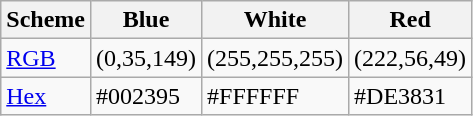<table class="wikitable">
<tr>
<th>Scheme</th>
<th>Blue</th>
<th>White</th>
<th>Red</th>
</tr>
<tr>
<td><a href='#'>RGB</a></td>
<td>(0,35,149)</td>
<td>(255,255,255)</td>
<td>(222,56,49)</td>
</tr>
<tr>
<td><a href='#'>Hex</a></td>
<td>#002395</td>
<td>#FFFFFF</td>
<td>#DE3831</td>
</tr>
</table>
